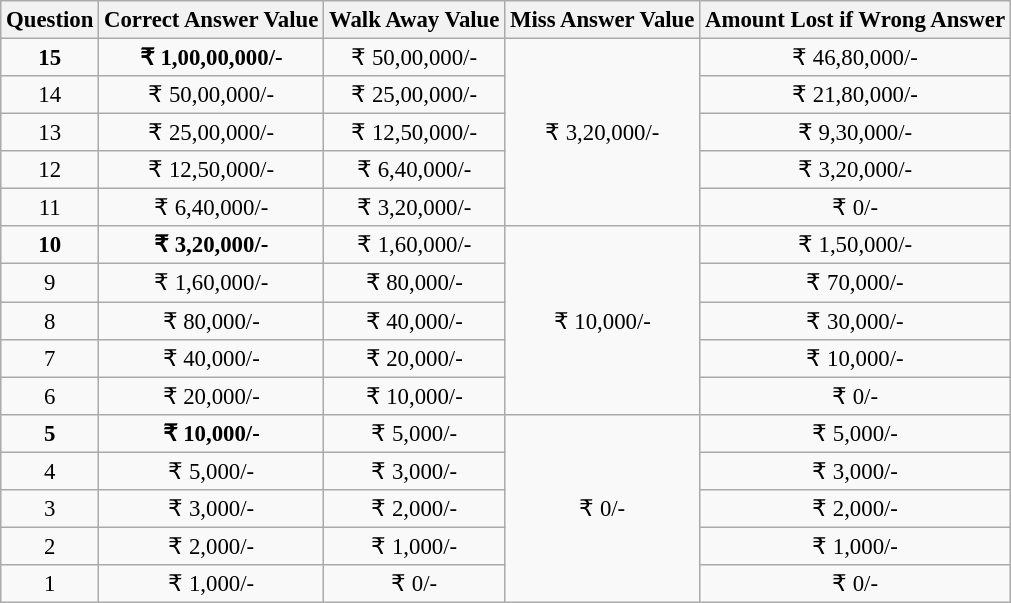<table class="wikitable" style="font-size: 95%; text-align: center;">
<tr>
<th><strong>Question</strong></th>
<th><strong>Correct Answer Value</strong></th>
<th><strong>Walk Away Value</strong></th>
<th><strong>Miss Answer Value</strong></th>
<th><strong>Amount Lost if Wrong Answer</strong></th>
</tr>
<tr>
<td><strong>15</strong></td>
<td><strong>₹ 1,00,00,000/-</strong></td>
<td>₹ 50,00,000/-</td>
<td rowspan="5">₹ 3,20,000/-</td>
<td>₹ 46,80,000/-</td>
</tr>
<tr>
<td>14</td>
<td>₹ 50,00,000/-</td>
<td>₹ 25,00,000/-</td>
<td>₹ 21,80,000/-</td>
</tr>
<tr>
<td>13</td>
<td>₹ 25,00,000/-</td>
<td>₹ 12,50,000/-</td>
<td>₹ 9,30,000/-</td>
</tr>
<tr>
<td>12</td>
<td>₹ 12,50,000/-</td>
<td>₹ 6,40,000/-</td>
<td>₹ 3,20,000/-</td>
</tr>
<tr>
<td>11</td>
<td>₹ 6,40,000/-</td>
<td>₹ 3,20,000/-</td>
<td>₹ 0/-</td>
</tr>
<tr>
<td><strong>10</strong></td>
<td><strong>₹ 3,20,000/-</strong></td>
<td>₹ 1,60,000/-</td>
<td rowspan="5">₹ 10,000/-</td>
<td>₹ 1,50,000/-</td>
</tr>
<tr>
<td>9</td>
<td>₹ 1,60,000/-</td>
<td>₹ 80,000/-</td>
<td>₹ 70,000/-</td>
</tr>
<tr>
<td>8</td>
<td>₹ 80,000/-</td>
<td>₹ 40,000/-</td>
<td>₹ 30,000/-</td>
</tr>
<tr>
<td>7</td>
<td>₹ 40,000/-</td>
<td>₹ 20,000/-</td>
<td>₹ 10,000/-</td>
</tr>
<tr>
<td>6</td>
<td>₹ 20,000/-</td>
<td>₹ 10,000/-</td>
<td>₹ 0/-</td>
</tr>
<tr>
<td><strong>5</strong></td>
<td><strong>₹ 10,000/-</strong></td>
<td>₹ 5,000/-</td>
<td rowspan="5">₹ 0/-</td>
<td>₹ 5,000/-</td>
</tr>
<tr>
<td>4</td>
<td>₹ 5,000/-</td>
<td>₹ 3,000/-</td>
<td>₹ 3,000/-</td>
</tr>
<tr>
<td>3</td>
<td>₹ 3,000/-</td>
<td>₹ 2,000/-</td>
<td>₹ 2,000/-</td>
</tr>
<tr>
<td>2</td>
<td>₹ 2,000/-</td>
<td>₹ 1,000/-</td>
<td>₹ 1,000/-</td>
</tr>
<tr>
<td>1</td>
<td>₹ 1,000/-</td>
<td>₹ 0/-</td>
<td>₹ 0/-</td>
</tr>
</table>
